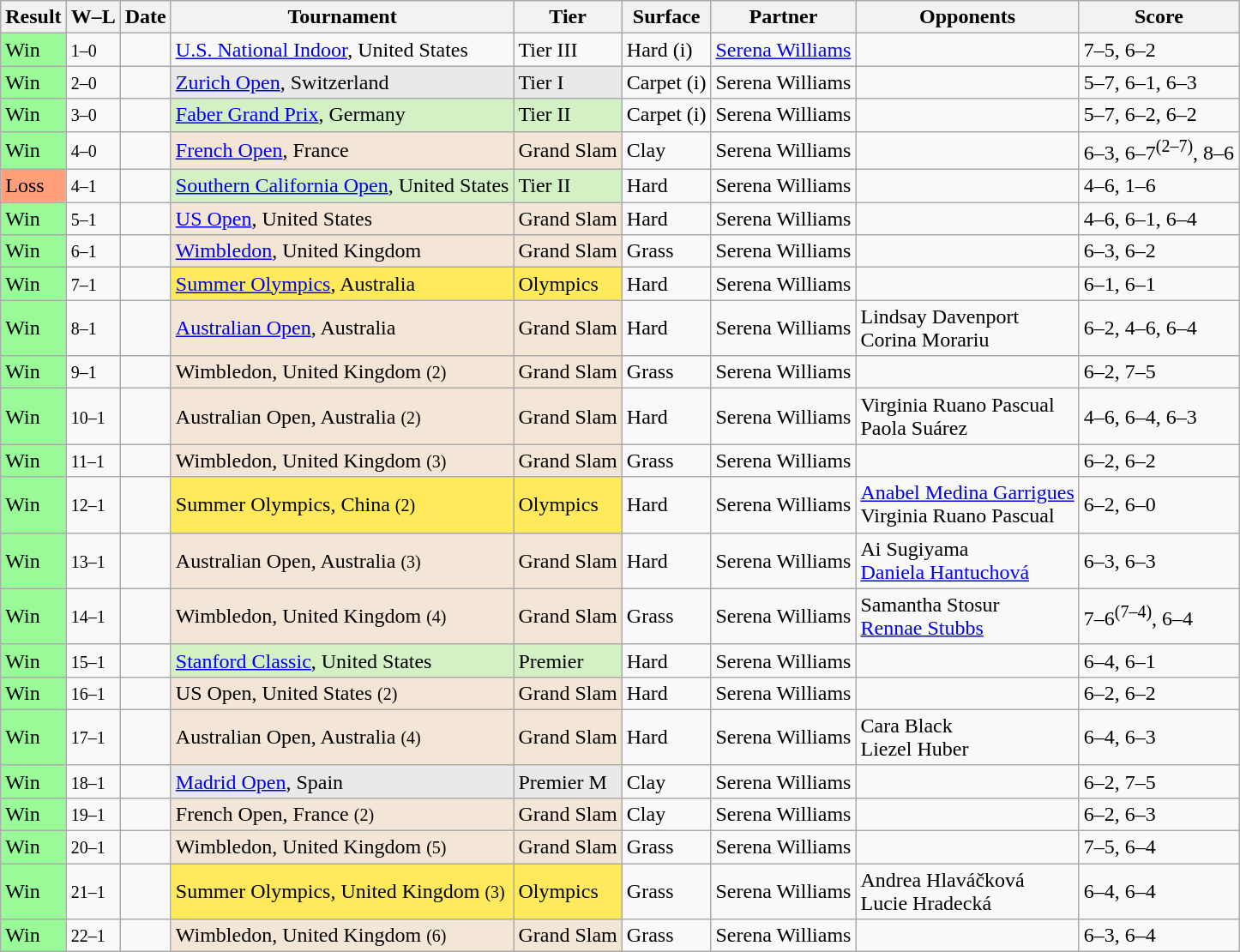<table class="sortable wikitable">
<tr>
<th>Result</th>
<th class="unsortable">W–L</th>
<th>Date</th>
<th>Tournament</th>
<th>Tier</th>
<th>Surface</th>
<th>Partner</th>
<th>Opponents</th>
<th class="unsortable">Score</th>
</tr>
<tr>
<td bgcolor=98FB98>Win</td>
<td><small>1–0</small></td>
<td><a href='#'></a></td>
<td><a href='#'>U.S. National Indoor</a>, United States</td>
<td>Tier III</td>
<td>Hard (i)</td>
<td> <a href='#'>Serena Williams</a></td>
<td></td>
<td>7–5, 6–2</td>
</tr>
<tr>
<td bgcolor=98FB98>Win</td>
<td><small>2–0</small></td>
<td><a href='#'></a></td>
<td style="background:#E9E9E9;"><a href='#'>Zurich Open</a>, Switzerland</td>
<td style="background:#E9E9E9;">Tier I</td>
<td>Carpet (i)</td>
<td> Serena Williams</td>
<td></td>
<td>5–7, 6–1, 6–3</td>
</tr>
<tr>
<td bgcolor=98FB98>Win</td>
<td><small>3–0</small></td>
<td><a href='#'></a></td>
<td style="background:#D4F1C5;"><a href='#'>Faber Grand Prix</a>, Germany</td>
<td style="background:#D4F1C5;">Tier II</td>
<td>Carpet (i)</td>
<td> Serena Williams</td>
<td></td>
<td>5–7, 6–2, 6–2</td>
</tr>
<tr>
<td bgcolor=98FB98>Win</td>
<td><small>4–0</small></td>
<td><a href='#'></a></td>
<td style="background:#F3E6D7;"><a href='#'>French Open</a>, France</td>
<td style="background:#F3E6D7;">Grand Slam</td>
<td>Clay</td>
<td> Serena Williams</td>
<td></td>
<td>6–3, 6–7<sup>(2–7)</sup>, 8–6</td>
</tr>
<tr>
<td bgcolor=ffa07a>Loss</td>
<td><small>4–1</small></td>
<td><a href='#'></a></td>
<td style="background:#D4F1C5;"><a href='#'>Southern California Open</a>, United States</td>
<td style="background:#D4F1C5;">Tier II</td>
<td>Hard</td>
<td> Serena Williams</td>
<td></td>
<td>4–6, 1–6</td>
</tr>
<tr>
<td bgcolor=98FB98>Win</td>
<td><small>5–1</small></td>
<td><a href='#'></a></td>
<td style="background:#F3E6D7;"><a href='#'>US Open</a>, United States</td>
<td style="background:#F3E6D7;">Grand Slam</td>
<td>Hard</td>
<td> Serena Williams</td>
<td></td>
<td>4–6, 6–1, 6–4</td>
</tr>
<tr>
<td bgcolor=98FB98>Win</td>
<td><small>6–1</small></td>
<td><a href='#'></a></td>
<td style="background:#F3E6D7;"><a href='#'>Wimbledon</a>, United Kingdom</td>
<td style="background:#F3E6D7;">Grand Slam</td>
<td>Grass</td>
<td> Serena Williams</td>
<td></td>
<td>6–3, 6–2</td>
</tr>
<tr>
<td bgcolor=98FB98>Win</td>
<td><small>7–1</small></td>
<td><a href='#'></a></td>
<td style="background:#FFEA5C;"><a href='#'>Summer Olympics</a>, Australia</td>
<td style="background:#FFEA5C;">Olympics</td>
<td>Hard</td>
<td> Serena Williams</td>
<td></td>
<td>6–1, 6–1</td>
</tr>
<tr>
<td bgcolor=98FB98>Win</td>
<td><small>8–1</small></td>
<td><a href='#'></a></td>
<td style="background:#F3E6D7;"><a href='#'>Australian Open</a>, Australia</td>
<td style="background:#F3E6D7;">Grand Slam</td>
<td>Hard</td>
<td> Serena Williams</td>
<td> Lindsay Davenport<br> Corina Morariu</td>
<td>6–2, 4–6, 6–4</td>
</tr>
<tr>
<td bgcolor=98FB98>Win</td>
<td><small>9–1</small></td>
<td><a href='#'></a></td>
<td style="background:#F3E6D7;">Wimbledon, United Kingdom <small>(2)</small></td>
<td style="background:#F3E6D7;">Grand Slam</td>
<td>Grass</td>
<td> Serena Williams</td>
<td></td>
<td>6–2, 7–5</td>
</tr>
<tr>
<td bgcolor=98FB98>Win</td>
<td><small>10–1</small></td>
<td><a href='#'></a></td>
<td style="background:#F3E6D7;">Australian Open, Australia <small>(2)</small></td>
<td style="background:#F3E6D7;">Grand Slam</td>
<td>Hard</td>
<td> Serena Williams</td>
<td> Virginia Ruano Pascual<br> Paola Suárez</td>
<td>4–6, 6–4, 6–3</td>
</tr>
<tr>
<td bgcolor=98FB98>Win</td>
<td><small>11–1</small></td>
<td><a href='#'></a></td>
<td style="background:#F3E6D7;">Wimbledon, United Kingdom <small>(3)</small></td>
<td style="background:#F3E6D7;">Grand Slam</td>
<td>Grass</td>
<td> Serena Williams</td>
<td></td>
<td>6–2, 6–2</td>
</tr>
<tr>
<td bgcolor=98FB98>Win</td>
<td><small>12–1</small></td>
<td><a href='#'></a></td>
<td style="background:#FFEA5C;">Summer Olympics, China <small>(2)</small></td>
<td style="background:#FFEA5C;">Olympics</td>
<td>Hard</td>
<td> Serena Williams</td>
<td nowrap> <a href='#'>Anabel Medina Garrigues</a><br> Virginia Ruano Pascual</td>
<td>6–2, 6–0</td>
</tr>
<tr>
<td bgcolor=98FB98>Win</td>
<td><small>13–1</small></td>
<td><a href='#'></a></td>
<td style="background:#F3E6D7;">Australian Open, Australia <small>(3)</small></td>
<td style="background:#F3E6D7;">Grand Slam</td>
<td>Hard</td>
<td> Serena Williams</td>
<td> Ai Sugiyama<br> <a href='#'>Daniela Hantuchová</a></td>
<td>6–3, 6–3</td>
</tr>
<tr>
<td bgcolor=98FB98>Win</td>
<td><small>14–1</small></td>
<td><a href='#'></a></td>
<td style="background:#F3E6D7;">Wimbledon, United Kingdom <small>(4)</small></td>
<td style="background:#F3E6D7;">Grand Slam</td>
<td>Grass</td>
<td> Serena Williams</td>
<td> Samantha Stosur<br> <a href='#'>Rennae Stubbs</a></td>
<td>7–6<sup>(7–4)</sup>, 6–4</td>
</tr>
<tr>
<td bgcolor=98FB98>Win</td>
<td><small>15–1</small></td>
<td><a href='#'></a></td>
<td style="background:#D4F1C5;"><a href='#'>Stanford Classic</a>, United States</td>
<td style="background:#D4F1C5;">Premier</td>
<td>Hard</td>
<td> Serena Williams</td>
<td></td>
<td>6–4, 6–1</td>
</tr>
<tr>
<td bgcolor=98FB98>Win</td>
<td><small>16–1</small></td>
<td><a href='#'></a></td>
<td style="background:#F3E6D7;">US Open, United States <small>(2)</small></td>
<td style="background:#F3E6D7;">Grand Slam</td>
<td>Hard</td>
<td> Serena Williams</td>
<td></td>
<td>6–2, 6–2</td>
</tr>
<tr>
<td bgcolor=98FB98>Win</td>
<td><small>17–1</small></td>
<td><a href='#'></a></td>
<td style="background:#F3E6D7;">Australian Open, Australia <small>(4)</small></td>
<td style="background:#F3E6D7;">Grand Slam</td>
<td>Hard</td>
<td> Serena Williams</td>
<td> Cara Black<br> Liezel Huber</td>
<td>6–4, 6–3</td>
</tr>
<tr>
<td bgcolor=98FB98>Win</td>
<td><small>18–1</small></td>
<td><a href='#'></a></td>
<td style="background:#E9E9E9;"><a href='#'>Madrid Open</a>, Spain</td>
<td style="background:#E9E9E9;">Premier M</td>
<td>Clay</td>
<td> Serena Williams</td>
<td></td>
<td>6–2, 7–5</td>
</tr>
<tr>
<td bgcolor=98FB98>Win</td>
<td><small>19–1</small></td>
<td><a href='#'></a></td>
<td style="background:#F3E6D7;">French Open, France <small>(2)</small></td>
<td style="background:#F3E6D7;">Grand Slam</td>
<td>Clay</td>
<td> Serena Williams</td>
<td></td>
<td>6–2, 6–3</td>
</tr>
<tr>
<td bgcolor=98FB98>Win</td>
<td><small>20–1</small></td>
<td><a href='#'></a></td>
<td style="background:#F3E6D7;">Wimbledon, United Kingdom <small>(5)</small></td>
<td style="background:#F3E6D7;">Grand Slam</td>
<td>Grass</td>
<td> Serena Williams</td>
<td></td>
<td>7–5, 6–4</td>
</tr>
<tr>
<td bgcolor=98FB98>Win</td>
<td><small>21–1</small></td>
<td><a href='#'></a></td>
<td style="background:#FFEA5C;">Summer Olympics, United Kingdom <small>(3)</small></td>
<td style="background:#FFEA5C;">Olympics</td>
<td>Grass</td>
<td> Serena Williams</td>
<td> Andrea Hlaváčková<br> Lucie Hradecká</td>
<td>6–4, 6–4</td>
</tr>
<tr>
<td bgcolor=98FB98>Win</td>
<td><small>22–1</small></td>
<td><a href='#'></a></td>
<td style="background:#F3E6D7;">Wimbledon, United Kingdom <small>(6)</small></td>
<td style="background:#F3E6D7;">Grand Slam</td>
<td>Grass</td>
<td> Serena Williams</td>
<td></td>
<td>6–3, 6–4</td>
</tr>
</table>
